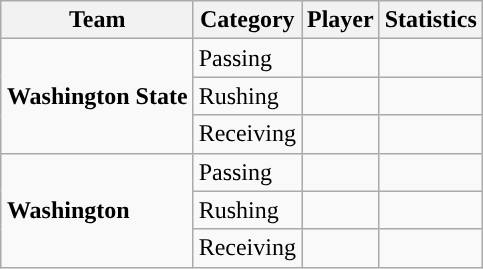<table class="wikitable" style="float: right;">
<tr>
<th>Team</th>
<th>Category</th>
<th>Player</th>
<th>Statistics</th>
</tr>
<tr>
<td rowspan=3><strong>Washington State</strong></td>
<td>Passing</td>
<td></td>
<td></td>
</tr>
<tr>
<td>Rushing</td>
<td></td>
<td></td>
</tr>
<tr>
<td>Receiving</td>
<td></td>
<td></td>
</tr>
<tr>
<td rowspan=3><strong>Washington</strong></td>
<td>Passing</td>
<td></td>
<td></td>
</tr>
<tr>
<td>Rushing</td>
<td></td>
<td></td>
</tr>
<tr>
<td>Receiving</td>
<td></td>
<td></td>
</tr>
</table>
